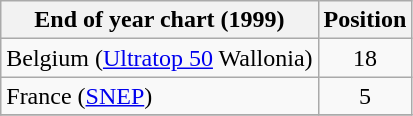<table class="wikitable sortable">
<tr>
<th>End of year chart (1999)</th>
<th>Position</th>
</tr>
<tr>
<td>Belgium (<a href='#'>Ultratop 50</a> Wallonia)</td>
<td align="center">18</td>
</tr>
<tr>
<td>France (<a href='#'>SNEP</a>)</td>
<td align="center">5</td>
</tr>
<tr>
</tr>
</table>
